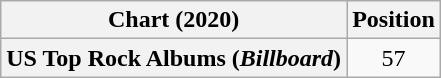<table class="wikitable plainrowheaders">
<tr>
<th>Chart (2020)</th>
<th>Position</th>
</tr>
<tr>
<th scope="row">US Top Rock Albums (<em>Billboard</em>)</th>
<td style="text-align:center;">57</td>
</tr>
</table>
